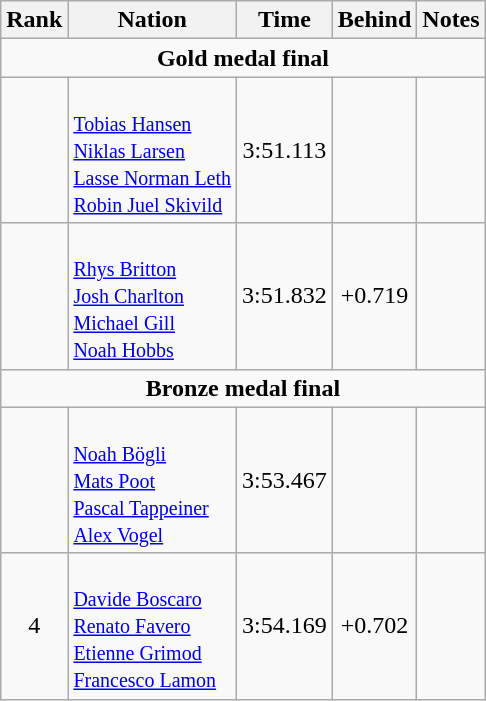<table class="wikitable" style="text-align:center">
<tr>
<th>Rank</th>
<th>Nation</th>
<th>Time</th>
<th>Behind</th>
<th>Notes</th>
</tr>
<tr>
<td colspan=5><strong>Gold medal final</strong></td>
</tr>
<tr>
<td></td>
<td align=left><br><small><a href='#'>Tobias Hansen</a><br><a href='#'>Niklas Larsen</a><br><a href='#'>Lasse Norman Leth</a><br><a href='#'>Robin Juel Skivild</a></small></td>
<td>3:51.113</td>
<td></td>
<td></td>
</tr>
<tr>
<td></td>
<td align=left><br><small><a href='#'>Rhys Britton</a><br><a href='#'>Josh Charlton</a><br><a href='#'>Michael Gill</a><br><a href='#'>Noah Hobbs</a></small></td>
<td>3:51.832</td>
<td>+0.719</td>
<td></td>
</tr>
<tr>
<td colspan=5><strong>Bronze medal final</strong></td>
</tr>
<tr>
<td></td>
<td align=left><br><small><a href='#'>Noah Bögli</a><br><a href='#'>Mats Poot</a><br><a href='#'>Pascal Tappeiner</a><br><a href='#'>Alex Vogel</a></small></td>
<td>3:53.467</td>
<td></td>
<td></td>
</tr>
<tr>
<td>4</td>
<td align=left><br><small><a href='#'>Davide Boscaro</a><br><a href='#'>Renato Favero</a><br><a href='#'>Etienne Grimod</a><br><a href='#'>Francesco Lamon</a></small></td>
<td>3:54.169</td>
<td>+0.702</td>
<td></td>
</tr>
</table>
